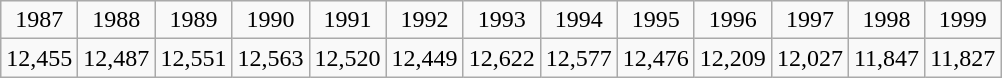<table class="wikitable" style="text-align:center">
<tr>
<td>1987</td>
<td>1988</td>
<td>1989</td>
<td>1990</td>
<td>1991</td>
<td>1992</td>
<td>1993</td>
<td>1994</td>
<td>1995</td>
<td>1996</td>
<td>1997</td>
<td>1998</td>
<td>1999</td>
</tr>
<tr>
<td>12,455</td>
<td>12,487</td>
<td>12,551</td>
<td>12,563</td>
<td>12,520</td>
<td>12,449</td>
<td>12,622</td>
<td>12,577</td>
<td>12,476</td>
<td>12,209</td>
<td>12,027</td>
<td>11,847</td>
<td>11,827</td>
</tr>
</table>
